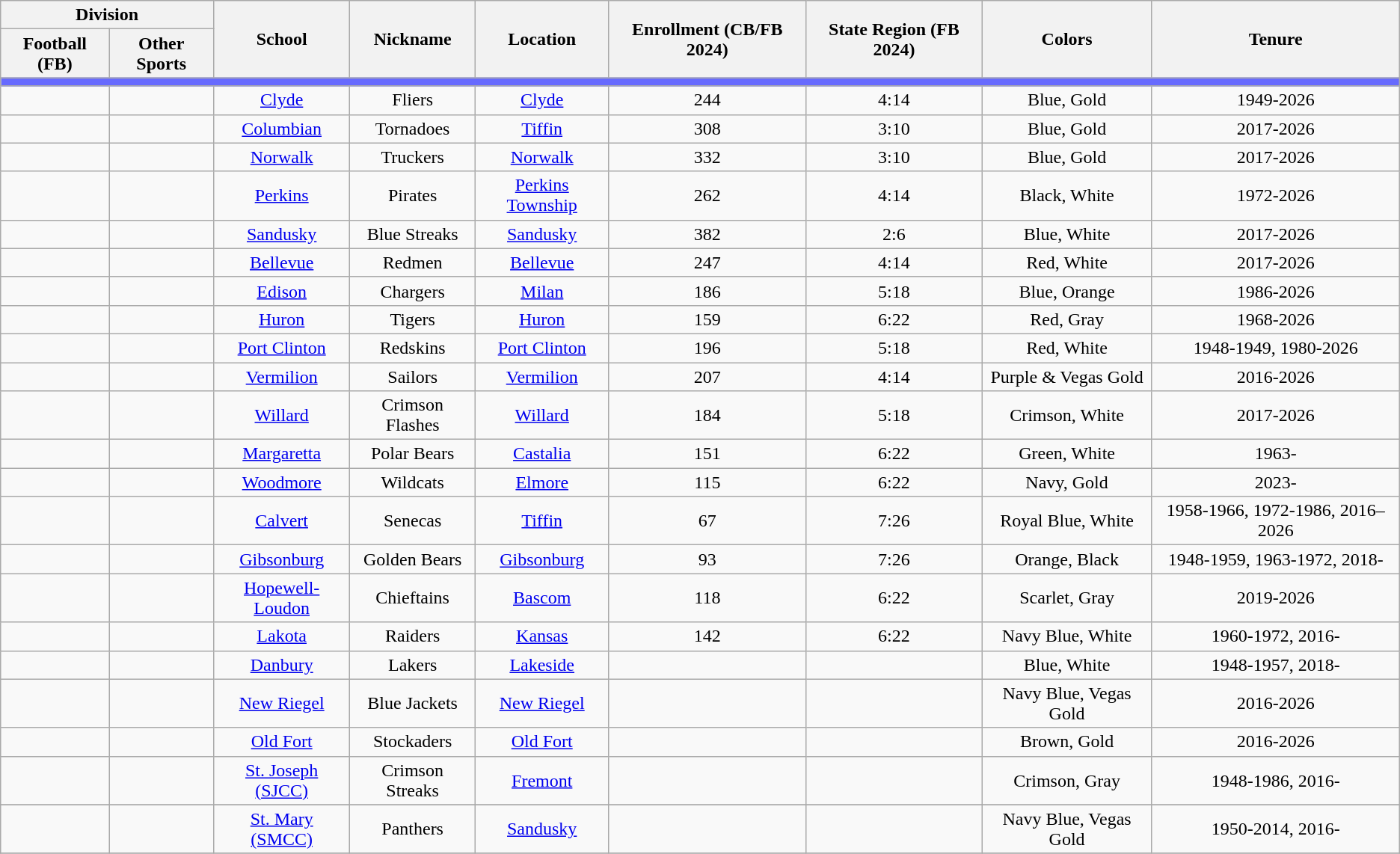<table class="wikitable sortable">
<tr>
<th colspan="2">Division</th>
<th rowspan="2">School</th>
<th rowspan="2">Nickname</th>
<th rowspan="2">Location</th>
<th rowspan="2">Enrollment (CB/FB 2024)</th>
<th rowspan="2">State Region (FB 2024)</th>
<th rowspan="2">Colors</th>
<th rowspan="2">Tenure</th>
</tr>
<tr>
<th>Football (FB)</th>
<th>Other Sports</th>
</tr>
<tr>
<th colspan="9" style="background:#676AFE;"></th>
</tr>
<tr>
<td align=center></td>
<td align=center></td>
<td align=center><a href='#'>Clyde</a></td>
<td align=center>Fliers</td>
<td align=center><a href='#'>Clyde</a></td>
<td align=center>244</td>
<td align=center>4:14</td>
<td align=center>Blue, Gold <br> </td>
<td align=center>1949-2026</td>
</tr>
<tr>
<td align=center></td>
<td align=center></td>
<td align=center><a href='#'>Columbian</a></td>
<td align=center>Tornadoes</td>
<td align=center><a href='#'>Tiffin</a></td>
<td align=center>308</td>
<td align=center>3:10</td>
<td align=center>Blue, Gold <br> </td>
<td align=center>2017-2026</td>
</tr>
<tr>
<td align=center></td>
<td align=center></td>
<td align=center><a href='#'>Norwalk</a></td>
<td align=center>Truckers</td>
<td align=center><a href='#'>Norwalk</a></td>
<td align=center>332</td>
<td align=center>3:10</td>
<td align=center>Blue, Gold <br> </td>
<td align=center>2017-2026</td>
</tr>
<tr>
<td align=center></td>
<td align=center></td>
<td align=center><a href='#'>Perkins</a></td>
<td align=center>Pirates</td>
<td align=center><a href='#'>Perkins Township</a></td>
<td align=center>262</td>
<td align=center>4:14</td>
<td align=center>Black, White <br>  </td>
<td align=center>1972-2026</td>
</tr>
<tr>
<td align=center></td>
<td align=center></td>
<td align=center><a href='#'>Sandusky</a></td>
<td align=center>Blue Streaks</td>
<td align=center><a href='#'>Sandusky</a></td>
<td align=center>382</td>
<td align=center>2:6</td>
<td align=center>Blue, White <br>  </td>
<td align=center>2017-2026</td>
</tr>
<tr>
<td align=center></td>
<td align=center></td>
<td align=center><a href='#'>Bellevue</a></td>
<td align=center>Redmen</td>
<td align=center><a href='#'>Bellevue</a></td>
<td align=center>247</td>
<td align=center>4:14</td>
<td align=center>Red, White <br> </td>
<td align=center>2017-2026</td>
</tr>
<tr>
<td align=center></td>
<td align=center></td>
<td align=center><a href='#'>Edison</a></td>
<td align=center>Chargers</td>
<td align=center><a href='#'>Milan</a></td>
<td align=center>186</td>
<td align=center>5:18</td>
<td align=center>Blue, Orange <br> </td>
<td align=center>1986-2026</td>
</tr>
<tr>
<td align=center></td>
<td align=center></td>
<td align=center><a href='#'>Huron</a></td>
<td align=center>Tigers</td>
<td align=center><a href='#'>Huron</a></td>
<td align=center>159</td>
<td align=center>6:22</td>
<td align=center>Red, Gray <br> </td>
<td align=center>1968-2026</td>
</tr>
<tr>
<td align=center></td>
<td align=center></td>
<td align=center><a href='#'>Port Clinton</a></td>
<td align=center>Redskins</td>
<td align=center><a href='#'>Port Clinton</a></td>
<td align=center>196</td>
<td align=center>5:18</td>
<td align=center>Red, White <br>  </td>
<td align=center>1948-1949, 1980-2026</td>
</tr>
<tr>
<td align=center></td>
<td align=center></td>
<td align=center><a href='#'>Vermilion</a></td>
<td align=center>Sailors</td>
<td align=center><a href='#'>Vermilion</a></td>
<td align=center>207</td>
<td align=center>4:14</td>
<td align=center>Purple & Vegas Gold <br>  </td>
<td align=center>2016-2026</td>
</tr>
<tr>
<td align=center></td>
<td align=center></td>
<td align=center><a href='#'>Willard</a></td>
<td align=center>Crimson Flashes</td>
<td align=center><a href='#'>Willard</a></td>
<td align=center>184</td>
<td align=center>5:18</td>
<td align=center>Crimson, White <br>  </td>
<td align=center>2017-2026</td>
</tr>
<tr>
<td align=center></td>
<td align=center></td>
<td align=center><a href='#'>Margaretta</a></td>
<td align=center>Polar Bears</td>
<td align=center><a href='#'>Castalia</a></td>
<td align=center>151</td>
<td align=center>6:22</td>
<td align=center>Green, White <br>  </td>
<td align=center>1963-</td>
</tr>
<tr>
<td align=center></td>
<td align=center></td>
<td align=center><a href='#'>Woodmore</a></td>
<td align=center>Wildcats</td>
<td align=center><a href='#'>Elmore</a></td>
<td align=center>115</td>
<td align=center>6:22</td>
<td align=center>Navy, Gold <br>  </td>
<td align=center>2023-</td>
</tr>
<tr>
<td align=center></td>
<td align=center></td>
<td align=center><a href='#'>Calvert</a></td>
<td align=center>Senecas</td>
<td align=center><a href='#'>Tiffin</a></td>
<td align=center>67</td>
<td align=center>7:26</td>
<td align=center>Royal Blue, White <br> </td>
<td align=center>1958-1966, 1972-1986, 2016–2026</td>
</tr>
<tr>
<td align=center></td>
<td align=center></td>
<td align=center><a href='#'>Gibsonburg</a></td>
<td align=center>Golden Bears</td>
<td align=center><a href='#'>Gibsonburg</a></td>
<td align=center>93</td>
<td align=center>7:26</td>
<td align=center>Orange, Black <br> </td>
<td align=center>1948-1959, 1963-1972, 2018-</td>
</tr>
<tr>
<td align=center></td>
<td align=center></td>
<td align=center><a href='#'>Hopewell-Loudon</a></td>
<td align=center>Chieftains</td>
<td align=center><a href='#'>Bascom</a></td>
<td align=center>118</td>
<td align=center>6:22</td>
<td align=center>Scarlet, Gray <br> </td>
<td align=center>2019-2026</td>
</tr>
<tr>
<td align=center></td>
<td align=center></td>
<td align=center><a href='#'>Lakota</a></td>
<td align=center>Raiders</td>
<td align=center><a href='#'>Kansas</a></td>
<td align=center>142</td>
<td align=center>6:22</td>
<td align=center>Navy Blue, White <br>  </td>
<td align=center>1960-1972, 2016-</td>
</tr>
<tr>
<td align=center></td>
<td align=center></td>
<td align=center><a href='#'>Danbury</a></td>
<td align=center>Lakers</td>
<td align=center><a href='#'>Lakeside</a></td>
<td align=center></td>
<td align=center></td>
<td align=center>Blue, White <br> </td>
<td align=center>1948-1957, 2018-</td>
</tr>
<tr>
<td align=center></td>
<td align=center></td>
<td align=center><a href='#'>New Riegel</a></td>
<td align=center>Blue Jackets</td>
<td align=center><a href='#'>New Riegel</a></td>
<td align=center></td>
<td align=center></td>
<td align=center>Navy Blue, Vegas Gold <br>  </td>
<td align=center>2016-2026</td>
</tr>
<tr>
<td align=center></td>
<td align=center></td>
<td align=center><a href='#'>Old Fort</a></td>
<td align=center>Stockaders</td>
<td align=center><a href='#'>Old Fort</a></td>
<td align=center></td>
<td align=center></td>
<td align=center>Brown, Gold <br>  </td>
<td align=center>2016-2026</td>
</tr>
<tr>
<td align=center></td>
<td align=center></td>
<td align=center><a href='#'>St. Joseph (SJCC)</a></td>
<td align=center>Crimson Streaks</td>
<td align=center><a href='#'>Fremont</a></td>
<td align=center></td>
<td align=center></td>
<td align=center>Crimson, Gray<br>  </td>
<td align=center>1948-1986, 2016-</td>
</tr>
<tr>
</tr>
<tr>
<td align=center></td>
<td align=center></td>
<td align=center><a href='#'>St. Mary (SMCC)</a></td>
<td align=center>Panthers</td>
<td align=center><a href='#'>Sandusky</a></td>
<td align=center></td>
<td align=center></td>
<td align=center>Navy Blue, Vegas Gold<br>  </td>
<td align=center>1950-2014, 2016-</td>
</tr>
<tr>
</tr>
</table>
